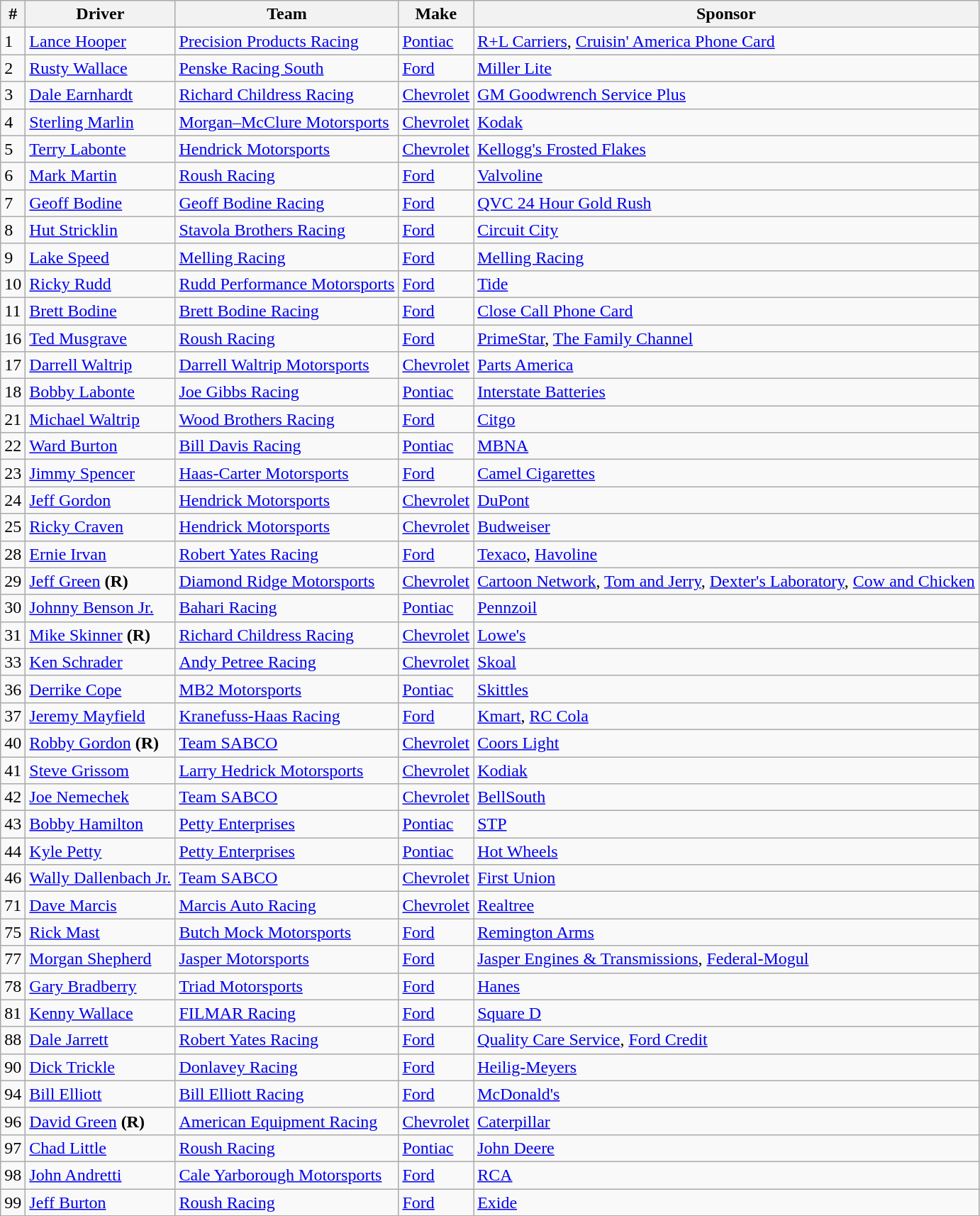<table class="wikitable">
<tr>
<th>#</th>
<th>Driver</th>
<th>Team</th>
<th>Make</th>
<th>Sponsor</th>
</tr>
<tr>
<td>1</td>
<td><a href='#'>Lance Hooper</a></td>
<td><a href='#'>Precision Products Racing</a></td>
<td><a href='#'>Pontiac</a></td>
<td><a href='#'>R+L Carriers</a>, <a href='#'>Cruisin' America Phone Card</a></td>
</tr>
<tr>
<td>2</td>
<td><a href='#'>Rusty Wallace</a></td>
<td><a href='#'>Penske Racing South</a></td>
<td><a href='#'>Ford</a></td>
<td><a href='#'>Miller Lite</a></td>
</tr>
<tr>
<td>3</td>
<td><a href='#'>Dale Earnhardt</a></td>
<td><a href='#'>Richard Childress Racing</a></td>
<td><a href='#'>Chevrolet</a></td>
<td><a href='#'>GM Goodwrench Service Plus</a></td>
</tr>
<tr>
<td>4</td>
<td><a href='#'>Sterling Marlin</a></td>
<td><a href='#'>Morgan–McClure Motorsports</a></td>
<td><a href='#'>Chevrolet</a></td>
<td><a href='#'>Kodak</a></td>
</tr>
<tr>
<td>5</td>
<td><a href='#'>Terry Labonte</a></td>
<td><a href='#'>Hendrick Motorsports</a></td>
<td><a href='#'>Chevrolet</a></td>
<td><a href='#'>Kellogg's Frosted Flakes</a></td>
</tr>
<tr>
<td>6</td>
<td><a href='#'>Mark Martin</a></td>
<td><a href='#'>Roush Racing</a></td>
<td><a href='#'>Ford</a></td>
<td><a href='#'>Valvoline</a></td>
</tr>
<tr>
<td>7</td>
<td><a href='#'>Geoff Bodine</a></td>
<td><a href='#'>Geoff Bodine Racing</a></td>
<td><a href='#'>Ford</a></td>
<td><a href='#'>QVC 24 Hour Gold Rush</a></td>
</tr>
<tr>
<td>8</td>
<td><a href='#'>Hut Stricklin</a></td>
<td><a href='#'>Stavola Brothers Racing</a></td>
<td><a href='#'>Ford</a></td>
<td><a href='#'>Circuit City</a></td>
</tr>
<tr>
<td>9</td>
<td><a href='#'>Lake Speed</a></td>
<td><a href='#'>Melling Racing</a></td>
<td><a href='#'>Ford</a></td>
<td><a href='#'>Melling Racing</a></td>
</tr>
<tr>
<td>10</td>
<td><a href='#'>Ricky Rudd</a></td>
<td><a href='#'>Rudd Performance Motorsports</a></td>
<td><a href='#'>Ford</a></td>
<td><a href='#'>Tide</a></td>
</tr>
<tr>
<td>11</td>
<td><a href='#'>Brett Bodine</a></td>
<td><a href='#'>Brett Bodine Racing</a></td>
<td><a href='#'>Ford</a></td>
<td><a href='#'>Close Call Phone Card</a></td>
</tr>
<tr>
<td>16</td>
<td><a href='#'>Ted Musgrave</a></td>
<td><a href='#'>Roush Racing</a></td>
<td><a href='#'>Ford</a></td>
<td><a href='#'>PrimeStar</a>, <a href='#'>The Family Channel</a></td>
</tr>
<tr>
<td>17</td>
<td><a href='#'>Darrell Waltrip</a></td>
<td><a href='#'>Darrell Waltrip Motorsports</a></td>
<td><a href='#'>Chevrolet</a></td>
<td><a href='#'>Parts America</a></td>
</tr>
<tr>
<td>18</td>
<td><a href='#'>Bobby Labonte</a></td>
<td><a href='#'>Joe Gibbs Racing</a></td>
<td><a href='#'>Pontiac</a></td>
<td><a href='#'>Interstate Batteries</a></td>
</tr>
<tr>
<td>21</td>
<td><a href='#'>Michael Waltrip</a></td>
<td><a href='#'>Wood Brothers Racing</a></td>
<td><a href='#'>Ford</a></td>
<td><a href='#'>Citgo</a></td>
</tr>
<tr>
<td>22</td>
<td><a href='#'>Ward Burton</a></td>
<td><a href='#'>Bill Davis Racing</a></td>
<td><a href='#'>Pontiac</a></td>
<td><a href='#'>MBNA</a></td>
</tr>
<tr>
<td>23</td>
<td><a href='#'>Jimmy Spencer</a></td>
<td><a href='#'>Haas-Carter Motorsports</a></td>
<td><a href='#'>Ford</a></td>
<td><a href='#'>Camel Cigarettes</a></td>
</tr>
<tr>
<td>24</td>
<td><a href='#'>Jeff Gordon</a></td>
<td><a href='#'>Hendrick Motorsports</a></td>
<td><a href='#'>Chevrolet</a></td>
<td><a href='#'>DuPont</a></td>
</tr>
<tr>
<td>25</td>
<td><a href='#'>Ricky Craven</a></td>
<td><a href='#'>Hendrick Motorsports</a></td>
<td><a href='#'>Chevrolet</a></td>
<td><a href='#'>Budweiser</a></td>
</tr>
<tr>
<td>28</td>
<td><a href='#'>Ernie Irvan</a></td>
<td><a href='#'>Robert Yates Racing</a></td>
<td><a href='#'>Ford</a></td>
<td><a href='#'>Texaco</a>, <a href='#'>Havoline</a></td>
</tr>
<tr>
<td>29</td>
<td><a href='#'>Jeff Green</a> <strong>(R)</strong></td>
<td><a href='#'>Diamond Ridge Motorsports</a></td>
<td><a href='#'>Chevrolet</a></td>
<td><a href='#'>Cartoon Network</a>, <a href='#'>Tom and Jerry</a>, <a href='#'>Dexter's Laboratory</a>, <a href='#'>Cow and Chicken</a></td>
</tr>
<tr>
<td>30</td>
<td><a href='#'>Johnny Benson Jr.</a></td>
<td><a href='#'>Bahari Racing</a></td>
<td><a href='#'>Pontiac</a></td>
<td><a href='#'>Pennzoil</a></td>
</tr>
<tr>
<td>31</td>
<td><a href='#'>Mike Skinner</a> <strong>(R)</strong></td>
<td><a href='#'>Richard Childress Racing</a></td>
<td><a href='#'>Chevrolet</a></td>
<td><a href='#'>Lowe's</a></td>
</tr>
<tr>
<td>33</td>
<td><a href='#'>Ken Schrader</a></td>
<td><a href='#'>Andy Petree Racing</a></td>
<td><a href='#'>Chevrolet</a></td>
<td><a href='#'>Skoal</a></td>
</tr>
<tr>
<td>36</td>
<td><a href='#'>Derrike Cope</a></td>
<td><a href='#'>MB2 Motorsports</a></td>
<td><a href='#'>Pontiac</a></td>
<td><a href='#'>Skittles</a></td>
</tr>
<tr>
<td>37</td>
<td><a href='#'>Jeremy Mayfield</a></td>
<td><a href='#'>Kranefuss-Haas Racing</a></td>
<td><a href='#'>Ford</a></td>
<td><a href='#'>Kmart</a>, <a href='#'>RC Cola</a></td>
</tr>
<tr>
<td>40</td>
<td><a href='#'>Robby Gordon</a> <strong>(R)</strong></td>
<td><a href='#'>Team SABCO</a></td>
<td><a href='#'>Chevrolet</a></td>
<td><a href='#'>Coors Light</a></td>
</tr>
<tr>
<td>41</td>
<td><a href='#'>Steve Grissom</a></td>
<td><a href='#'>Larry Hedrick Motorsports</a></td>
<td><a href='#'>Chevrolet</a></td>
<td><a href='#'>Kodiak</a></td>
</tr>
<tr>
<td>42</td>
<td><a href='#'>Joe Nemechek</a></td>
<td><a href='#'>Team SABCO</a></td>
<td><a href='#'>Chevrolet</a></td>
<td><a href='#'>BellSouth</a></td>
</tr>
<tr>
<td>43</td>
<td><a href='#'>Bobby Hamilton</a></td>
<td><a href='#'>Petty Enterprises</a></td>
<td><a href='#'>Pontiac</a></td>
<td><a href='#'>STP</a></td>
</tr>
<tr>
<td>44</td>
<td><a href='#'>Kyle Petty</a></td>
<td><a href='#'>Petty Enterprises</a></td>
<td><a href='#'>Pontiac</a></td>
<td><a href='#'>Hot Wheels</a></td>
</tr>
<tr>
<td>46</td>
<td><a href='#'>Wally Dallenbach Jr.</a></td>
<td><a href='#'>Team SABCO</a></td>
<td><a href='#'>Chevrolet</a></td>
<td><a href='#'>First Union</a></td>
</tr>
<tr>
<td>71</td>
<td><a href='#'>Dave Marcis</a></td>
<td><a href='#'>Marcis Auto Racing</a></td>
<td><a href='#'>Chevrolet</a></td>
<td><a href='#'>Realtree</a></td>
</tr>
<tr>
<td>75</td>
<td><a href='#'>Rick Mast</a></td>
<td><a href='#'>Butch Mock Motorsports</a></td>
<td><a href='#'>Ford</a></td>
<td><a href='#'>Remington Arms</a></td>
</tr>
<tr>
<td>77</td>
<td><a href='#'>Morgan Shepherd</a></td>
<td><a href='#'>Jasper Motorsports</a></td>
<td><a href='#'>Ford</a></td>
<td><a href='#'>Jasper Engines & Transmissions</a>, <a href='#'>Federal-Mogul</a></td>
</tr>
<tr>
<td>78</td>
<td><a href='#'>Gary Bradberry</a></td>
<td><a href='#'>Triad Motorsports</a></td>
<td><a href='#'>Ford</a></td>
<td><a href='#'>Hanes</a></td>
</tr>
<tr>
<td>81</td>
<td><a href='#'>Kenny Wallace</a></td>
<td><a href='#'>FILMAR Racing</a></td>
<td><a href='#'>Ford</a></td>
<td><a href='#'>Square D</a></td>
</tr>
<tr>
<td>88</td>
<td><a href='#'>Dale Jarrett</a></td>
<td><a href='#'>Robert Yates Racing</a></td>
<td><a href='#'>Ford</a></td>
<td><a href='#'>Quality Care Service</a>, <a href='#'>Ford Credit</a></td>
</tr>
<tr>
<td>90</td>
<td><a href='#'>Dick Trickle</a></td>
<td><a href='#'>Donlavey Racing</a></td>
<td><a href='#'>Ford</a></td>
<td><a href='#'>Heilig-Meyers</a></td>
</tr>
<tr>
<td>94</td>
<td><a href='#'>Bill Elliott</a></td>
<td><a href='#'>Bill Elliott Racing</a></td>
<td><a href='#'>Ford</a></td>
<td><a href='#'>McDonald's</a></td>
</tr>
<tr>
<td>96</td>
<td><a href='#'>David Green</a> <strong>(R)</strong></td>
<td><a href='#'>American Equipment Racing</a></td>
<td><a href='#'>Chevrolet</a></td>
<td><a href='#'>Caterpillar</a></td>
</tr>
<tr>
<td>97</td>
<td><a href='#'>Chad Little</a></td>
<td><a href='#'>Roush Racing</a></td>
<td><a href='#'>Pontiac</a></td>
<td><a href='#'>John Deere</a></td>
</tr>
<tr>
<td>98</td>
<td><a href='#'>John Andretti</a></td>
<td><a href='#'>Cale Yarborough Motorsports</a></td>
<td><a href='#'>Ford</a></td>
<td><a href='#'>RCA</a></td>
</tr>
<tr>
<td>99</td>
<td><a href='#'>Jeff Burton</a></td>
<td><a href='#'>Roush Racing</a></td>
<td><a href='#'>Ford</a></td>
<td><a href='#'>Exide</a></td>
</tr>
</table>
